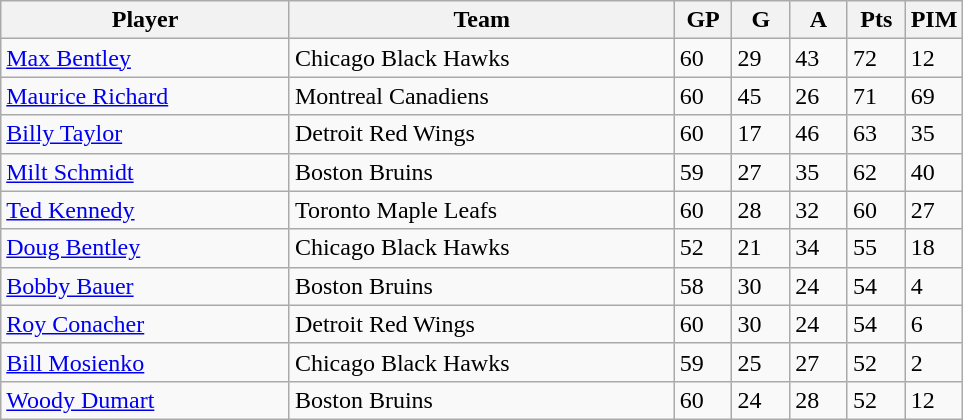<table class="wikitable">
<tr>
<th bgcolor="#DDDDFF" width="30%">Player</th>
<th bgcolor="#DDDDFF" width="40%">Team</th>
<th bgcolor="#DDDDFF" width="6%">GP</th>
<th bgcolor="#DDDDFF" width="6%">G</th>
<th bgcolor="#DDDDFF" width="6%">A</th>
<th bgcolor="#DDDDFF" width="6%">Pts</th>
<th bgcolor="#DDDDFF" width="6%">PIM</th>
</tr>
<tr>
<td><a href='#'>Max Bentley</a></td>
<td>Chicago Black Hawks</td>
<td>60</td>
<td>29</td>
<td>43</td>
<td>72</td>
<td>12</td>
</tr>
<tr>
<td><a href='#'>Maurice Richard</a></td>
<td>Montreal Canadiens</td>
<td>60</td>
<td>45</td>
<td>26</td>
<td>71</td>
<td>69</td>
</tr>
<tr>
<td><a href='#'>Billy Taylor</a></td>
<td>Detroit Red Wings</td>
<td>60</td>
<td>17</td>
<td>46</td>
<td>63</td>
<td>35</td>
</tr>
<tr>
<td><a href='#'>Milt Schmidt</a></td>
<td>Boston Bruins</td>
<td>59</td>
<td>27</td>
<td>35</td>
<td>62</td>
<td>40</td>
</tr>
<tr>
<td><a href='#'>Ted Kennedy</a></td>
<td>Toronto Maple Leafs</td>
<td>60</td>
<td>28</td>
<td>32</td>
<td>60</td>
<td>27</td>
</tr>
<tr>
<td><a href='#'>Doug Bentley</a></td>
<td>Chicago Black Hawks</td>
<td>52</td>
<td>21</td>
<td>34</td>
<td>55</td>
<td>18</td>
</tr>
<tr>
<td><a href='#'>Bobby Bauer</a></td>
<td>Boston Bruins</td>
<td>58</td>
<td>30</td>
<td>24</td>
<td>54</td>
<td>4</td>
</tr>
<tr>
<td><a href='#'>Roy Conacher</a></td>
<td>Detroit Red Wings</td>
<td>60</td>
<td>30</td>
<td>24</td>
<td>54</td>
<td>6</td>
</tr>
<tr>
<td><a href='#'>Bill Mosienko</a></td>
<td>Chicago Black Hawks</td>
<td>59</td>
<td>25</td>
<td>27</td>
<td>52</td>
<td>2</td>
</tr>
<tr>
<td><a href='#'>Woody Dumart</a></td>
<td>Boston Bruins</td>
<td>60</td>
<td>24</td>
<td>28</td>
<td>52</td>
<td>12</td>
</tr>
</table>
